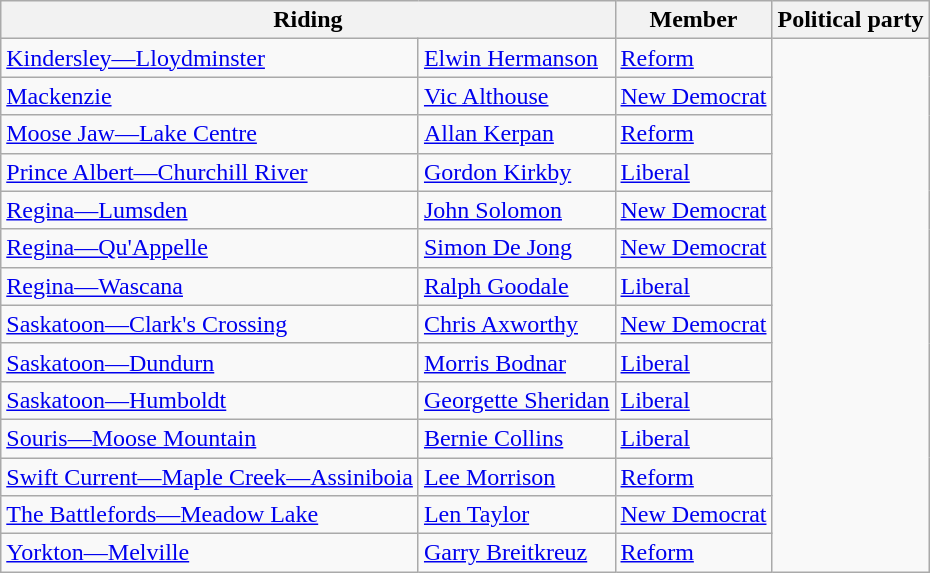<table class="wikitable">
<tr>
<th colspan=2>Riding</th>
<th>Member</th>
<th>Political party</th>
</tr>
<tr>
<td><a href='#'>Kindersley—Lloydminster</a></td>
<td><a href='#'>Elwin Hermanson</a></td>
<td><a href='#'>Reform</a></td>
</tr>
<tr>
<td><a href='#'>Mackenzie</a></td>
<td><a href='#'>Vic Althouse</a></td>
<td><a href='#'>New Democrat</a></td>
</tr>
<tr>
<td><a href='#'>Moose Jaw—Lake Centre</a></td>
<td><a href='#'>Allan Kerpan</a></td>
<td><a href='#'>Reform</a></td>
</tr>
<tr>
<td><a href='#'>Prince Albert—Churchill River</a></td>
<td><a href='#'>Gordon Kirkby</a></td>
<td><a href='#'>Liberal</a></td>
</tr>
<tr>
<td><a href='#'>Regina—Lumsden</a></td>
<td><a href='#'>John Solomon</a></td>
<td><a href='#'>New Democrat</a></td>
</tr>
<tr>
<td><a href='#'>Regina—Qu'Appelle</a></td>
<td><a href='#'>Simon De Jong</a></td>
<td><a href='#'>New Democrat</a></td>
</tr>
<tr>
<td><a href='#'>Regina—Wascana</a></td>
<td><a href='#'>Ralph Goodale</a></td>
<td><a href='#'>Liberal</a></td>
</tr>
<tr>
<td><a href='#'>Saskatoon—Clark's Crossing</a></td>
<td><a href='#'>Chris Axworthy</a></td>
<td><a href='#'>New Democrat</a></td>
</tr>
<tr>
<td><a href='#'>Saskatoon—Dundurn</a></td>
<td><a href='#'>Morris Bodnar</a></td>
<td><a href='#'>Liberal</a></td>
</tr>
<tr>
<td><a href='#'>Saskatoon—Humboldt</a></td>
<td><a href='#'>Georgette Sheridan</a></td>
<td><a href='#'>Liberal</a></td>
</tr>
<tr>
<td><a href='#'>Souris—Moose Mountain</a></td>
<td><a href='#'>Bernie Collins</a></td>
<td><a href='#'>Liberal</a></td>
</tr>
<tr>
<td><a href='#'>Swift Current—Maple Creek—Assiniboia</a></td>
<td><a href='#'>Lee Morrison</a></td>
<td><a href='#'>Reform</a></td>
</tr>
<tr>
<td><a href='#'>The Battlefords—Meadow Lake</a></td>
<td><a href='#'>Len Taylor</a></td>
<td><a href='#'>New Democrat</a></td>
</tr>
<tr>
<td><a href='#'>Yorkton—Melville</a></td>
<td><a href='#'>Garry Breitkreuz</a></td>
<td><a href='#'>Reform</a></td>
</tr>
</table>
